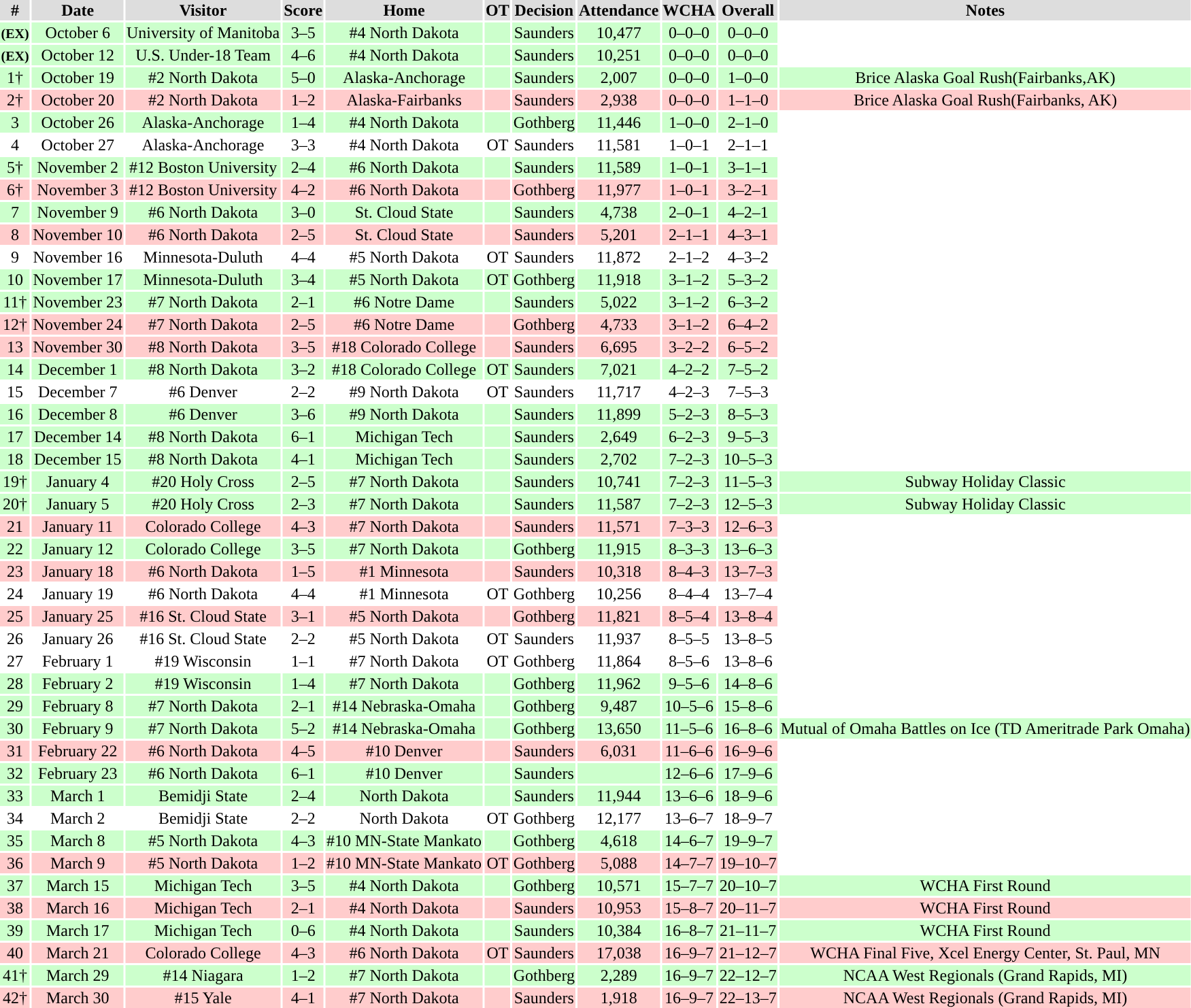<table>
<tr align="center"  bgcolor="#dddddd">
<th>#</th>
<th>Date</th>
<th>Visitor</th>
<th>Score</th>
<th>Home</th>
<th>OT</th>
<th>Decision</th>
<th>Attendance</th>
<th>WCHA</th>
<th>Overall</th>
<th>Notes</th>
</tr>
<tr align="center" bgcolor="#ccffcc">
<td><strong><small>(EX)</small></strong></td>
<td>October 6</td>
<td>University of Manitoba</td>
<td>3–5</td>
<td>#4 North Dakota</td>
<td></td>
<td>Saunders</td>
<td>10,477</td>
<td>0–0–0</td>
<td>0–0–0</td>
</tr>
<tr align="center" bgcolor="#ccffcc">
<td><strong><small>(EX)</small></strong></td>
<td>October 12</td>
<td>U.S. Under-18 Team</td>
<td>4–6</td>
<td>#4 North Dakota</td>
<td></td>
<td>Saunders</td>
<td>10,251</td>
<td>0–0–0</td>
<td>0–0–0</td>
</tr>
<tr align="center" bgcolor="#ccffcc">
<td>1†</td>
<td>October 19</td>
<td>#2 North Dakota</td>
<td>5–0</td>
<td>Alaska-Anchorage</td>
<td></td>
<td>Saunders</td>
<td>2,007</td>
<td>0–0–0</td>
<td>1–0–0</td>
<td>Brice Alaska Goal Rush(Fairbanks,AK)</td>
</tr>
<tr align="center" bgcolor="#ffcccc">
<td>2†</td>
<td>October 20</td>
<td>#2 North Dakota</td>
<td>1–2</td>
<td>Alaska-Fairbanks</td>
<td></td>
<td>Saunders</td>
<td>2,938</td>
<td>0–0–0</td>
<td>1–1–0</td>
<td>Brice Alaska Goal Rush(Fairbanks, AK)</td>
</tr>
<tr align="center" bgcolor="ccffcc">
<td>3</td>
<td>October 26</td>
<td>Alaska-Anchorage</td>
<td>1–4</td>
<td>#4 North Dakota</td>
<td></td>
<td>Gothberg</td>
<td>11,446</td>
<td>1–0–0</td>
<td>2–1–0</td>
</tr>
<tr align="center" bgcolor="white">
<td>4</td>
<td>October 27</td>
<td>Alaska-Anchorage</td>
<td>3–3</td>
<td>#4 North Dakota</td>
<td>OT</td>
<td>Saunders</td>
<td>11,581</td>
<td>1–0–1</td>
<td>2–1–1</td>
</tr>
<tr align="center" bgcolor="#ccffcc">
<td>5†</td>
<td>November 2</td>
<td>#12 Boston University</td>
<td>2–4</td>
<td>#6 North Dakota</td>
<td></td>
<td>Saunders</td>
<td>11,589</td>
<td>1–0–1</td>
<td>3–1–1</td>
</tr>
<tr align="center" bgcolor="#ffcccc">
<td>6†</td>
<td>November 3</td>
<td>#12 Boston University</td>
<td>4–2</td>
<td>#6 North Dakota</td>
<td></td>
<td>Gothberg</td>
<td>11,977</td>
<td>1–0–1</td>
<td>3–2–1</td>
</tr>
<tr align="center" bgcolor="#ccffcc">
<td>7</td>
<td>November 9</td>
<td>#6 North Dakota</td>
<td>3–0</td>
<td>St. Cloud State</td>
<td></td>
<td>Saunders</td>
<td>4,738</td>
<td>2–0–1</td>
<td>4–2–1</td>
</tr>
<tr align="center" bgcolor="#ffcccc">
<td>8</td>
<td>November 10</td>
<td>#6 North Dakota</td>
<td>2–5</td>
<td>St. Cloud State</td>
<td></td>
<td>Saunders</td>
<td>5,201</td>
<td>2–1–1</td>
<td>4–3–1</td>
</tr>
<tr align="center" bgcolor="white">
<td>9</td>
<td>November 16</td>
<td>Minnesota-Duluth</td>
<td>4–4</td>
<td>#5 North Dakota</td>
<td>OT</td>
<td>Saunders</td>
<td>11,872</td>
<td>2–1–2</td>
<td>4–3–2</td>
</tr>
<tr align="center" bgcolor="#ccffcc">
<td>10</td>
<td>November 17</td>
<td>Minnesota-Duluth</td>
<td>3–4</td>
<td>#5 North Dakota</td>
<td>OT</td>
<td>Gothberg</td>
<td>11,918</td>
<td>3–1–2</td>
<td>5–3–2</td>
</tr>
<tr align="center" bgcolor="#ccffcc">
<td>11†</td>
<td>November 23</td>
<td>#7 North Dakota</td>
<td>2–1</td>
<td>#6 Notre Dame</td>
<td></td>
<td>Saunders</td>
<td>5,022</td>
<td>3–1–2</td>
<td>6–3–2</td>
</tr>
<tr align="center" bgcolor="#ffcccc">
<td>12†</td>
<td>November 24</td>
<td>#7 North Dakota</td>
<td>2–5</td>
<td>#6 Notre Dame</td>
<td></td>
<td>Gothberg</td>
<td>4,733</td>
<td>3–1–2</td>
<td>6–4–2</td>
</tr>
<tr align="center" bgcolor="#ffcccc">
<td>13</td>
<td>November 30</td>
<td>#8 North Dakota</td>
<td>3–5</td>
<td>#18 Colorado College</td>
<td></td>
<td>Saunders</td>
<td>6,695</td>
<td>3–2–2</td>
<td>6–5–2</td>
</tr>
<tr align="center" bgcolor="#ccffcc">
<td>14</td>
<td>December 1</td>
<td>#8 North Dakota</td>
<td>3–2</td>
<td>#18 Colorado College</td>
<td>OT</td>
<td>Saunders</td>
<td>7,021</td>
<td>4–2–2</td>
<td>7–5–2</td>
</tr>
<tr align="center" bgcolor="white">
<td>15</td>
<td>December 7</td>
<td>#6 Denver</td>
<td>2–2</td>
<td>#9 North Dakota</td>
<td>OT</td>
<td>Saunders</td>
<td>11,717</td>
<td>4–2–3</td>
<td>7–5–3</td>
</tr>
<tr align="center" bgcolor="#ccffcc">
<td>16</td>
<td>December 8</td>
<td>#6 Denver</td>
<td>3–6</td>
<td>#9 North Dakota</td>
<td></td>
<td>Saunders</td>
<td>11,899</td>
<td>5–2–3</td>
<td>8–5–3</td>
</tr>
<tr align="center" bgcolor="#ccffcc">
<td>17</td>
<td>December 14</td>
<td>#8 North Dakota</td>
<td>6–1</td>
<td>Michigan Tech</td>
<td></td>
<td>Saunders</td>
<td>2,649</td>
<td>6–2–3</td>
<td>9–5–3</td>
</tr>
<tr align="center" bgcolor="#ccffcc">
<td>18</td>
<td>December 15</td>
<td>#8 North Dakota</td>
<td>4–1</td>
<td>Michigan Tech</td>
<td></td>
<td>Saunders</td>
<td>2,702</td>
<td>7–2–3</td>
<td>10–5–3</td>
</tr>
<tr align="center" bgcolor="ccffcc">
<td>19†</td>
<td>January 4</td>
<td>#20 Holy Cross</td>
<td>2–5</td>
<td>#7 North Dakota</td>
<td></td>
<td>Saunders</td>
<td>10,741</td>
<td>7–2–3</td>
<td>11–5–3</td>
<td>Subway Holiday Classic</td>
</tr>
<tr align="center" bgcolor="#ccffcc">
<td>20†</td>
<td>January 5</td>
<td>#20 Holy Cross</td>
<td>2–3</td>
<td>#7 North Dakota</td>
<td></td>
<td>Saunders</td>
<td>11,587</td>
<td>7–2–3</td>
<td>12–5–3</td>
<td>Subway Holiday Classic</td>
</tr>
<tr align="center" bgcolor="#ffcccc">
<td>21</td>
<td>January 11</td>
<td>Colorado College</td>
<td>4–3</td>
<td>#7 North Dakota</td>
<td></td>
<td>Saunders</td>
<td>11,571</td>
<td>7–3–3</td>
<td>12–6–3</td>
</tr>
<tr align="center" bgcolor="#ccffcc">
<td>22</td>
<td>January 12</td>
<td>Colorado College</td>
<td>3–5</td>
<td>#7 North Dakota</td>
<td></td>
<td>Gothberg</td>
<td>11,915</td>
<td>8–3–3</td>
<td>13–6–3</td>
</tr>
<tr align="center" bgcolor="#ffcccc">
<td>23</td>
<td>January 18</td>
<td>#6 North Dakota</td>
<td>1–5</td>
<td>#1 Minnesota</td>
<td></td>
<td>Saunders</td>
<td>10,318</td>
<td>8–4–3</td>
<td>13–7–3</td>
</tr>
<tr align="center" bgcolor="white">
<td>24</td>
<td>January 19</td>
<td>#6 North Dakota</td>
<td>4–4</td>
<td>#1 Minnesota</td>
<td>OT</td>
<td>Gothberg</td>
<td>10,256</td>
<td>8–4–4</td>
<td>13–7–4</td>
</tr>
<tr align="center" bgcolor="#ffcccc">
<td>25</td>
<td>January 25</td>
<td>#16 St. Cloud State</td>
<td>3–1</td>
<td>#5 North Dakota</td>
<td></td>
<td>Gothberg</td>
<td>11,821</td>
<td>8–5–4</td>
<td>13–8–4</td>
</tr>
<tr align="center" bgcolor="white">
<td>26</td>
<td>January 26</td>
<td>#16 St. Cloud State</td>
<td>2–2</td>
<td>#5 North Dakota</td>
<td>OT</td>
<td>Saunders</td>
<td>11,937</td>
<td>8–5–5</td>
<td>13–8–5</td>
</tr>
<tr align="center" bgcolor="white">
<td>27</td>
<td>February 1</td>
<td>#19 Wisconsin</td>
<td>1–1</td>
<td>#7 North Dakota</td>
<td>OT</td>
<td>Gothberg</td>
<td>11,864</td>
<td>8–5–6</td>
<td>13–8–6</td>
</tr>
<tr align="center" bgcolor="#ccffcc">
<td>28</td>
<td>February 2</td>
<td>#19 Wisconsin</td>
<td>1–4</td>
<td>#7 North Dakota</td>
<td></td>
<td>Gothberg</td>
<td>11,962</td>
<td>9–5–6</td>
<td>14–8–6</td>
</tr>
<tr align="center" bgcolor="#ccffcc">
<td>29</td>
<td>February 8</td>
<td>#7 North Dakota</td>
<td>2–1</td>
<td>#14 Nebraska-Omaha</td>
<td></td>
<td>Gothberg</td>
<td>9,487</td>
<td>10–5–6</td>
<td>15–8–6</td>
</tr>
<tr align="center" bgcolor="#ccffcc">
<td>30</td>
<td>February 9</td>
<td>#7 North Dakota</td>
<td>5–2</td>
<td>#14 Nebraska-Omaha</td>
<td></td>
<td>Gothberg</td>
<td>13,650</td>
<td>11–5–6</td>
<td>16–8–6</td>
<td>Mutual of Omaha Battles on Ice (TD Ameritrade Park Omaha)</td>
</tr>
<tr align="center" bgcolor="#ffcccc">
<td>31</td>
<td>February 22</td>
<td>#6 North Dakota</td>
<td>4–5</td>
<td>#10 Denver</td>
<td></td>
<td>Saunders</td>
<td>6,031</td>
<td>11–6–6</td>
<td>16–9–6</td>
</tr>
<tr align="center" bgcolor="#ccffcc">
<td>32</td>
<td>February 23</td>
<td>#6 North Dakota</td>
<td>6–1</td>
<td>#10 Denver</td>
<td></td>
<td>Saunders</td>
<td></td>
<td>12–6–6</td>
<td>17–9–6</td>
</tr>
<tr align="center" bgcolor="#ccffcc">
<td>33</td>
<td>March 1</td>
<td>Bemidji State</td>
<td>2–4</td>
<td>North Dakota</td>
<td></td>
<td>Saunders</td>
<td>11,944</td>
<td>13–6–6</td>
<td>18–9–6</td>
</tr>
<tr align="center" bgcolor="white">
<td>34</td>
<td>March 2</td>
<td>Bemidji State</td>
<td>2–2</td>
<td>North Dakota</td>
<td>OT</td>
<td>Gothberg</td>
<td>12,177</td>
<td>13–6–7</td>
<td>18–9–7</td>
</tr>
<tr align="center" bgcolor="#ccffcc">
<td>35</td>
<td>March 8</td>
<td>#5 North Dakota</td>
<td>4–3</td>
<td>#10 MN-State Mankato</td>
<td></td>
<td>Gothberg</td>
<td>4,618</td>
<td>14–6–7</td>
<td>19–9–7</td>
</tr>
<tr align="center" bgcolor="#ffcccc">
<td>36</td>
<td>March 9</td>
<td>#5 North Dakota</td>
<td>1–2</td>
<td>#10 MN-State Mankato</td>
<td>OT</td>
<td>Gothberg</td>
<td>5,088</td>
<td>14–7–7</td>
<td>19–10–7</td>
</tr>
<tr align="center" bgcolor="#ccffcc">
<td>37</td>
<td>March 15</td>
<td>Michigan Tech</td>
<td>3–5</td>
<td>#4 North Dakota</td>
<td></td>
<td>Gothberg</td>
<td>10,571</td>
<td>15–7–7</td>
<td>20–10–7</td>
<td>WCHA First Round</td>
</tr>
<tr align="center" bgcolor="#ffcccc">
<td>38</td>
<td>March 16</td>
<td>Michigan Tech</td>
<td>2–1</td>
<td>#4 North Dakota</td>
<td></td>
<td>Saunders</td>
<td>10,953</td>
<td>15–8–7</td>
<td>20–11–7</td>
<td>WCHA First Round</td>
</tr>
<tr align="center" bgcolor="#ccffcc">
<td>39</td>
<td>March 17</td>
<td>Michigan Tech</td>
<td>0–6</td>
<td>#4 North Dakota</td>
<td></td>
<td>Saunders</td>
<td>10,384</td>
<td>16–8–7</td>
<td>21–11–7</td>
<td>WCHA First Round</td>
</tr>
<tr align="center" bgcolor="#ffcccc">
<td>40</td>
<td>March 21</td>
<td>Colorado College</td>
<td>4–3</td>
<td>#6 North Dakota</td>
<td>OT</td>
<td>Saunders</td>
<td>17,038</td>
<td>16–9–7</td>
<td>21–12–7</td>
<td>WCHA Final Five, Xcel Energy Center, St. Paul, MN</td>
</tr>
<tr align="center" bgcolor="#ccffcc">
<td>41†</td>
<td>March 29</td>
<td>#14 Niagara</td>
<td>1–2</td>
<td>#7 North Dakota</td>
<td></td>
<td>Gothberg</td>
<td>2,289</td>
<td>16–9–7</td>
<td>22–12–7</td>
<td>NCAA West Regionals (Grand Rapids, MI)</td>
</tr>
<tr align="center" bgcolor="#ffcccc">
<td>42†</td>
<td>March 30</td>
<td>#15 Yale</td>
<td>4–1</td>
<td>#7 North Dakota</td>
<td></td>
<td>Saunders</td>
<td>1,918</td>
<td>16–9–7</td>
<td>22–13–7</td>
<td>NCAA West Regionals (Grand Rapids, MI)</td>
</tr>
<tr>
</tr>
</table>
